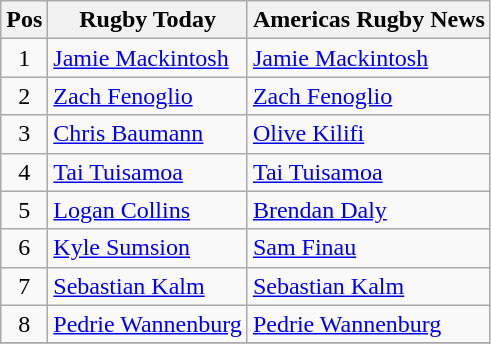<table class="wikitable sortable">
<tr>
<th>Pos</th>
<th>Rugby Today</th>
<th>Americas Rugby News</th>
</tr>
<tr>
<td align=center>1</td>
<td><a href='#'>Jamie Mackintosh</a></td>
<td><a href='#'>Jamie Mackintosh</a></td>
</tr>
<tr>
<td align=center>2</td>
<td><a href='#'>Zach Fenoglio</a></td>
<td><a href='#'>Zach Fenoglio</a></td>
</tr>
<tr>
<td align=center>3</td>
<td><a href='#'>Chris Baumann</a></td>
<td><a href='#'>Olive Kilifi</a></td>
</tr>
<tr>
<td align=center>4</td>
<td><a href='#'>Tai Tuisamoa</a></td>
<td><a href='#'>Tai Tuisamoa</a></td>
</tr>
<tr>
<td align=center>5</td>
<td><a href='#'>Logan Collins</a></td>
<td><a href='#'>Brendan Daly</a></td>
</tr>
<tr>
<td align=center>6</td>
<td><a href='#'>Kyle Sumsion</a></td>
<td><a href='#'>Sam Finau</a></td>
</tr>
<tr>
<td align=center>7</td>
<td><a href='#'>Sebastian Kalm</a></td>
<td><a href='#'>Sebastian Kalm</a></td>
</tr>
<tr>
<td align=center>8</td>
<td><a href='#'>Pedrie Wannenburg</a></td>
<td><a href='#'>Pedrie Wannenburg</a></td>
</tr>
<tr>
</tr>
</table>
